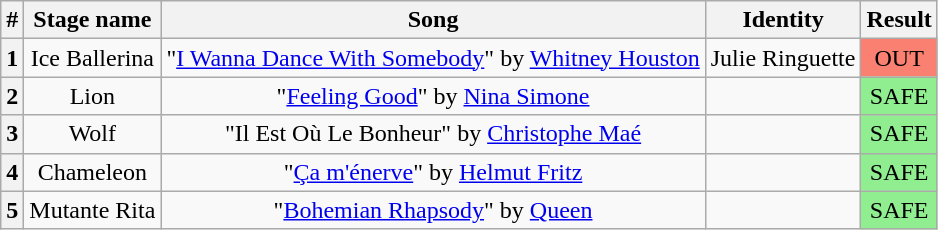<table class="wikitable plainrowheaders" style="text-align: center;">
<tr>
<th>#</th>
<th>Stage name</th>
<th>Song</th>
<th>Identity</th>
<th>Result</th>
</tr>
<tr>
<th>1</th>
<td>Ice Ballerina</td>
<td>"<a href='#'>I Wanna Dance With Somebody</a>" by <a href='#'>Whitney Houston</a></td>
<td>Julie Ringuette</td>
<td bgcolor="salmon">OUT</td>
</tr>
<tr>
<th>2</th>
<td>Lion</td>
<td>"<a href='#'>Feeling Good</a>" by <a href='#'>Nina Simone</a></td>
<td></td>
<td bgcolor="lightgreen">SAFE</td>
</tr>
<tr>
<th>3</th>
<td>Wolf</td>
<td>"Il Est Où Le Bonheur" by <a href='#'>Christophe Maé</a></td>
<td></td>
<td bgcolor="lightgreen">SAFE</td>
</tr>
<tr>
<th>4</th>
<td>Chameleon</td>
<td>"<a href='#'>Ça m'énerve</a>" by <a href='#'>Helmut Fritz</a></td>
<td></td>
<td bgcolor="lightgreen">SAFE</td>
</tr>
<tr>
<th>5</th>
<td>Mutante Rita</td>
<td>"<a href='#'>Bohemian Rhapsody</a>" by <a href='#'>Queen</a></td>
<td></td>
<td bgcolor="lightgreen">SAFE</td>
</tr>
</table>
